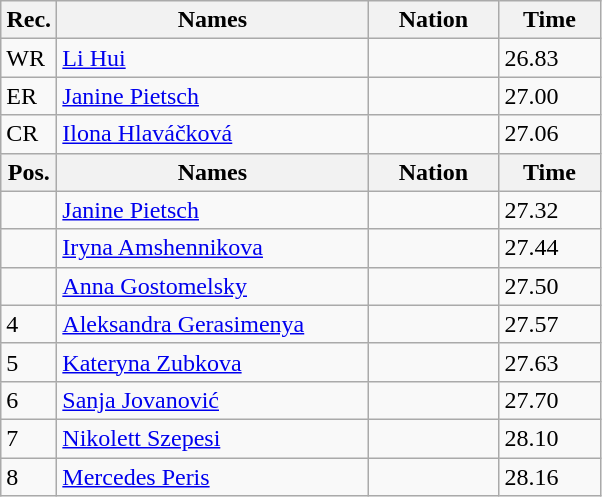<table class=wikitable>
<tr>
<th width="30">Rec.</th>
<th width="200">Names</th>
<th width="80">Nation</th>
<th width="60">Time</th>
</tr>
<tr>
<td>WR</td>
<td><a href='#'>Li Hui</a></td>
<td></td>
<td>26.83</td>
</tr>
<tr>
<td>ER</td>
<td><a href='#'>Janine Pietsch</a></td>
<td></td>
<td>27.00</td>
</tr>
<tr>
<td>CR</td>
<td><a href='#'>Ilona Hlaváčková</a></td>
<td></td>
<td>27.06</td>
</tr>
<tr>
<th>Pos.</th>
<th>Names</th>
<th>Nation</th>
<th>Time</th>
</tr>
<tr>
<td></td>
<td><a href='#'>Janine Pietsch</a></td>
<td></td>
<td>27.32</td>
</tr>
<tr>
<td></td>
<td><a href='#'>Iryna Amshennikova</a></td>
<td></td>
<td>27.44</td>
</tr>
<tr>
<td></td>
<td><a href='#'>Anna Gostomelsky</a></td>
<td></td>
<td>27.50</td>
</tr>
<tr>
<td>4</td>
<td><a href='#'>Aleksandra Gerasimenya</a></td>
<td></td>
<td>27.57</td>
</tr>
<tr>
<td>5</td>
<td><a href='#'>Kateryna Zubkova</a></td>
<td></td>
<td>27.63</td>
</tr>
<tr>
<td>6</td>
<td><a href='#'>Sanja Jovanović</a></td>
<td></td>
<td>27.70</td>
</tr>
<tr>
<td>7</td>
<td><a href='#'>Nikolett Szepesi</a></td>
<td></td>
<td>28.10</td>
</tr>
<tr>
<td>8</td>
<td><a href='#'>Mercedes Peris</a></td>
<td></td>
<td>28.16</td>
</tr>
</table>
